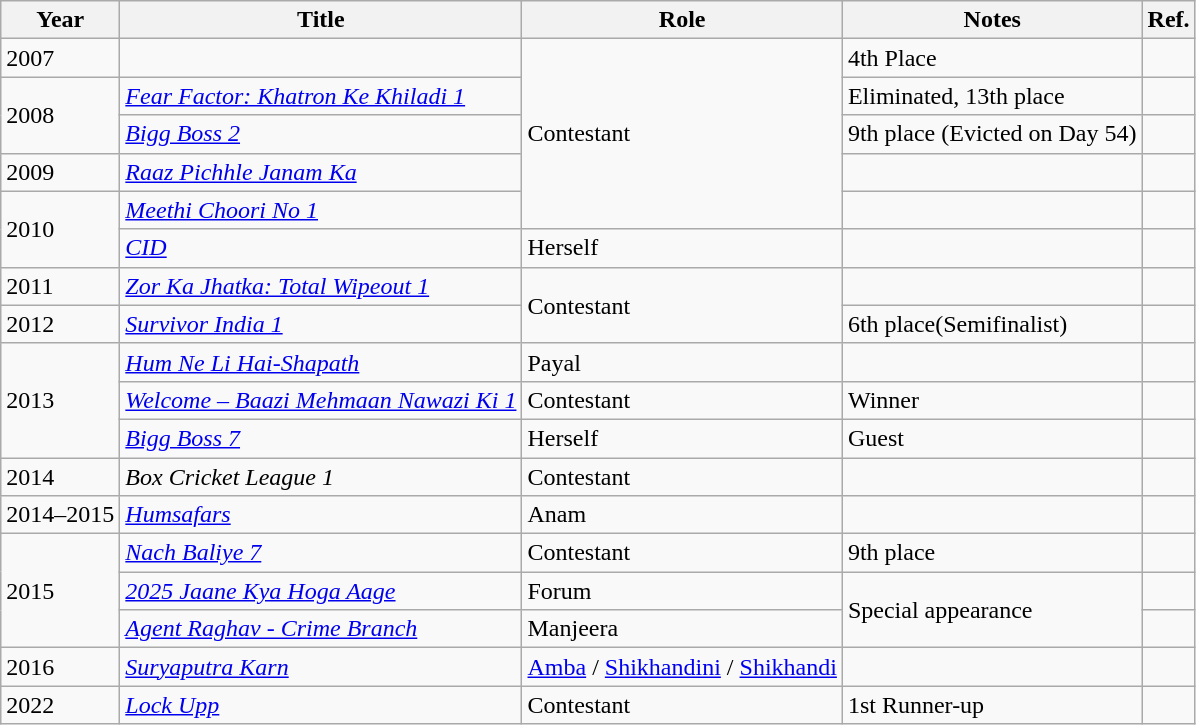<table class="wikitable sortable">
<tr>
<th>Year</th>
<th>Title</th>
<th>Role</th>
<th>Notes</th>
<th>Ref.</th>
</tr>
<tr>
<td>2007</td>
<td></td>
<td rowspan="5">Contestant</td>
<td>4th Place</td>
<td></td>
</tr>
<tr>
<td rowspan="2">2008</td>
<td><em><a href='#'>Fear Factor: Khatron Ke Khiladi 1</a></em></td>
<td>Eliminated, 13th place</td>
<td></td>
</tr>
<tr>
<td><em><a href='#'>Bigg Boss 2</a></em></td>
<td>9th place (Evicted on Day 54)</td>
<td style="text-align:center;"></td>
</tr>
<tr>
<td>2009</td>
<td><em><a href='#'>Raaz Pichhle Janam Ka</a></em></td>
<td></td>
<td style="text-align:center;"></td>
</tr>
<tr>
<td rowspan="2">2010</td>
<td><em><a href='#'>Meethi Choori No 1</a></em></td>
<td></td>
<td style="text-align:center;"></td>
</tr>
<tr>
<td><em><a href='#'>CID</a></em></td>
<td>Herself</td>
<td></td>
<td style="text-align:center;"></td>
</tr>
<tr>
<td>2011</td>
<td><em><a href='#'>Zor Ka Jhatka: Total Wipeout 1</a></em></td>
<td rowspan="2">Contestant</td>
<td></td>
<td style="text-align:center;"></td>
</tr>
<tr>
<td>2012</td>
<td><em><a href='#'>Survivor India 1</a></em></td>
<td>6th place(Semifinalist)</td>
<td style="text-align:center;"></td>
</tr>
<tr>
<td rowspan="3">2013</td>
<td><em><a href='#'>Hum Ne Li Hai-Shapath</a></em></td>
<td>Payal</td>
<td></td>
<td style="text-align:center;"></td>
</tr>
<tr>
<td><em><a href='#'>Welcome – Baazi Mehmaan Nawazi Ki 1</a></em></td>
<td>Contestant</td>
<td>Winner</td>
<td style="text-align:center;"></td>
</tr>
<tr>
<td><em><a href='#'>Bigg Boss 7</a></em></td>
<td>Herself</td>
<td>Guest</td>
<td style="text-align:center;"></td>
</tr>
<tr>
<td>2014</td>
<td><em>Box Cricket League 1</em></td>
<td>Contestant</td>
<td></td>
<td style="text-align:center;"></td>
</tr>
<tr>
<td>2014–2015</td>
<td><em><a href='#'>Humsafars</a></em></td>
<td>Anam</td>
<td></td>
<td style="text-align:center;"></td>
</tr>
<tr>
<td rowspan="3">2015</td>
<td><em><a href='#'>Nach Baliye 7</a></em></td>
<td>Contestant</td>
<td>9th place</td>
<td style="text-align:center;"></td>
</tr>
<tr>
<td><em><a href='#'>2025 Jaane Kya Hoga Aage</a></em></td>
<td>Forum</td>
<td rowspan="2">Special appearance</td>
<td style="text-align:center;"></td>
</tr>
<tr>
<td><em><a href='#'>Agent Raghav - Crime Branch</a></em></td>
<td>Manjeera</td>
<td></td>
</tr>
<tr>
<td>2016</td>
<td><em><a href='#'>Suryaputra Karn</a></em></td>
<td><a href='#'>Amba</a> / <a href='#'>Shikhandini</a> / <a href='#'>Shikhandi</a></td>
<td></td>
<td></td>
</tr>
<tr>
<td>2022</td>
<td><em><a href='#'>Lock Upp</a></em></td>
<td>Contestant</td>
<td>1st Runner-up</td>
<td></td>
</tr>
</table>
